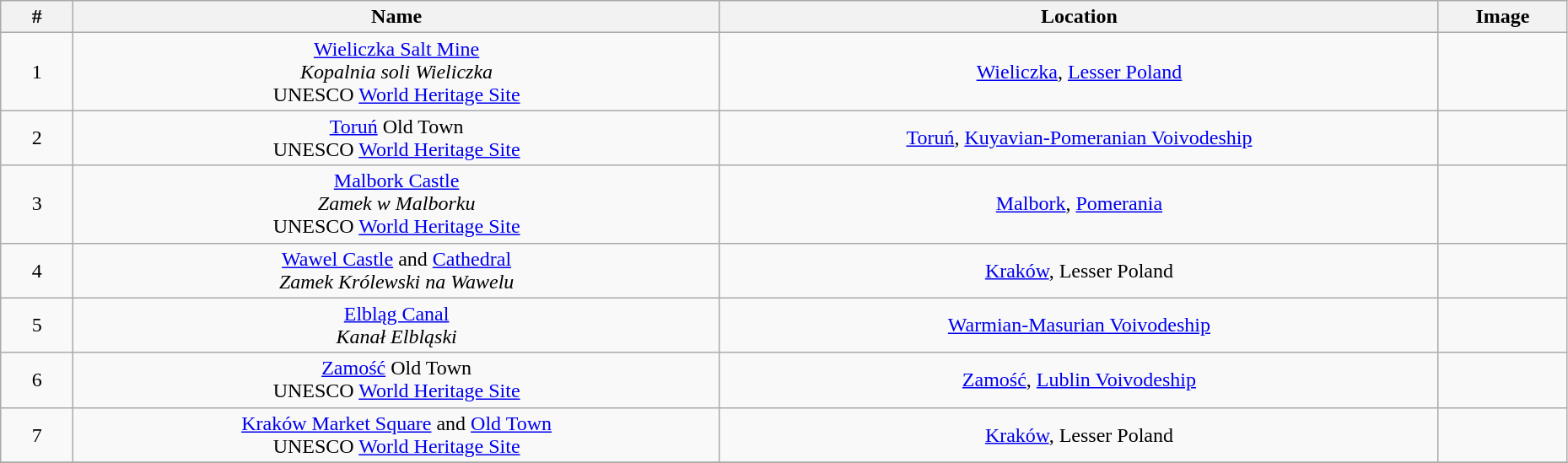<table class="wikitable" align=center width=98%>
<tr>
<th width=50px>#</th>
<th>Name</th>
<th>Location</th>
<th>Image</th>
</tr>
<tr align=center>
<td>1</td>
<td><a href='#'>Wieliczka Salt Mine</a><br><em>Kopalnia soli Wieliczka</em><br>UNESCO <a href='#'>World Heritage Site</a></td>
<td><a href='#'>Wieliczka</a>, <a href='#'>Lesser Poland</a></td>
<td></td>
</tr>
<tr align=center>
<td>2</td>
<td><a href='#'>Toruń</a> Old Town<br>UNESCO <a href='#'>World Heritage Site</a></td>
<td><a href='#'>Toruń</a>, <a href='#'>Kuyavian-Pomeranian Voivodeship</a></td>
<td></td>
</tr>
<tr align=center>
<td>3</td>
<td><a href='#'>Malbork Castle</a><br><em>Zamek w Malborku</em><br>UNESCO <a href='#'>World Heritage Site</a></td>
<td><a href='#'>Malbork</a>, <a href='#'>Pomerania</a></td>
<td></td>
</tr>
<tr align=center>
<td>4</td>
<td><a href='#'>Wawel Castle</a> and <a href='#'>Cathedral</a><br><em>Zamek Królewski na Wawelu</em></td>
<td><a href='#'>Kraków</a>, Lesser Poland</td>
<td></td>
</tr>
<tr align=center>
<td>5</td>
<td><a href='#'>Elbląg Canal</a><br><em>Kanał Elbląski</em></td>
<td><a href='#'>Warmian-Masurian Voivodeship</a></td>
<td></td>
</tr>
<tr align=center>
<td>6</td>
<td><a href='#'>Zamość</a> Old Town<br>UNESCO <a href='#'>World Heritage Site</a></td>
<td><a href='#'>Zamość</a>, <a href='#'>Lublin Voivodeship</a></td>
<td></td>
</tr>
<tr align=center>
<td>7</td>
<td><a href='#'>Kraków Market Square</a> and <a href='#'>Old Town</a><br>UNESCO <a href='#'>World Heritage Site</a></td>
<td><a href='#'>Kraków</a>, Lesser Poland</td>
<td></td>
</tr>
<tr>
</tr>
</table>
